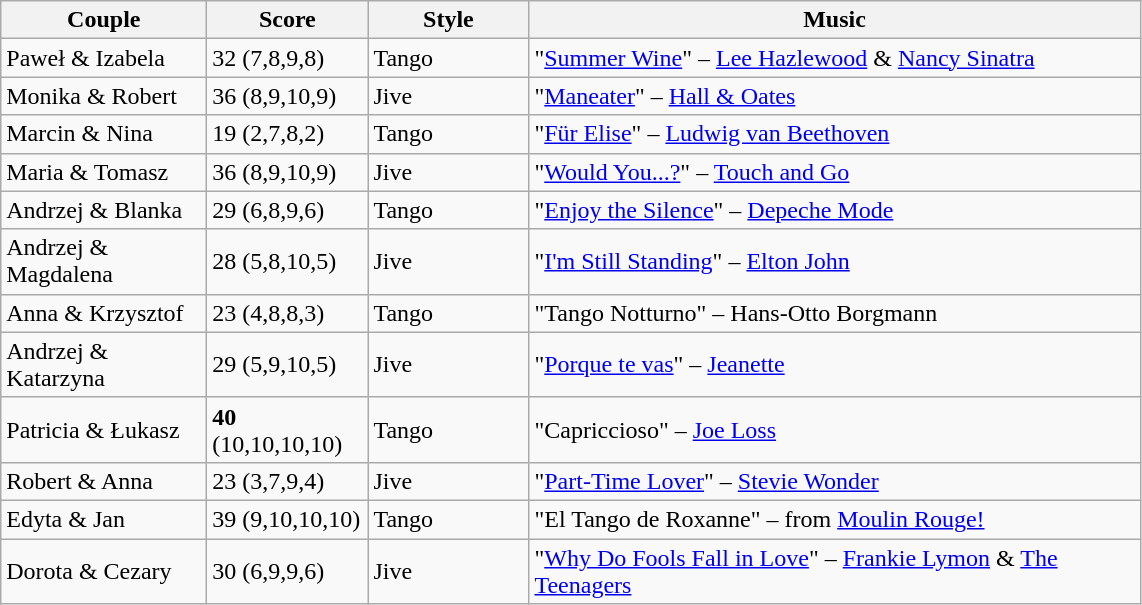<table class="wikitable">
<tr>
<th width="130">Couple</th>
<th width="100">Score</th>
<th width="100">Style</th>
<th width="400">Music</th>
</tr>
<tr>
<td>Paweł & Izabela</td>
<td>32 (7,8,9,8)</td>
<td>Tango</td>
<td>"<a href='#'>Summer Wine</a>" – <a href='#'>Lee Hazlewood</a> & <a href='#'>Nancy Sinatra</a></td>
</tr>
<tr>
<td>Monika & Robert</td>
<td>36 (8,9,10,9)</td>
<td>Jive</td>
<td>"<a href='#'>Maneater</a>" – <a href='#'>Hall & Oates</a></td>
</tr>
<tr>
<td>Marcin & Nina</td>
<td>19 (2,7,8,2)</td>
<td>Tango</td>
<td>"<a href='#'>Für Elise</a>" – <a href='#'>Ludwig van Beethoven</a></td>
</tr>
<tr>
<td>Maria & Tomasz</td>
<td>36 (8,9,10,9)</td>
<td>Jive</td>
<td>"<a href='#'>Would You...?</a>" – <a href='#'>Touch and Go</a></td>
</tr>
<tr>
<td>Andrzej & Blanka</td>
<td>29 (6,8,9,6)</td>
<td>Tango</td>
<td>"<a href='#'>Enjoy the Silence</a>" – <a href='#'>Depeche Mode</a></td>
</tr>
<tr>
<td>Andrzej & Magdalena</td>
<td>28 (5,8,10,5)</td>
<td>Jive</td>
<td>"<a href='#'>I'm Still Standing</a>" – <a href='#'>Elton John</a></td>
</tr>
<tr>
<td>Anna & Krzysztof</td>
<td>23 (4,8,8,3)</td>
<td>Tango</td>
<td>"Tango Notturno" – Hans-Otto Borgmann</td>
</tr>
<tr>
<td>Andrzej & Katarzyna</td>
<td>29 (5,9,10,5)</td>
<td>Jive</td>
<td>"<a href='#'>Porque te vas</a>" – <a href='#'>Jeanette</a></td>
</tr>
<tr>
<td>Patricia & Łukasz</td>
<td><strong>40</strong> (10,10,10,10)</td>
<td>Tango</td>
<td>"Capriccioso" – <a href='#'>Joe Loss</a></td>
</tr>
<tr>
<td>Robert & Anna</td>
<td>23 (3,7,9,4)</td>
<td>Jive</td>
<td>"<a href='#'>Part-Time Lover</a>" – <a href='#'>Stevie Wonder</a></td>
</tr>
<tr>
<td>Edyta & Jan</td>
<td>39 (9,10,10,10)</td>
<td>Tango</td>
<td>"El Tango de Roxanne" – from <a href='#'>Moulin Rouge!</a></td>
</tr>
<tr>
<td>Dorota & Cezary</td>
<td>30 (6,9,9,6)</td>
<td>Jive</td>
<td>"<a href='#'>Why Do Fools Fall in Love</a>" – <a href='#'>Frankie Lymon</a> & <a href='#'>The Teenagers</a></td>
</tr>
</table>
